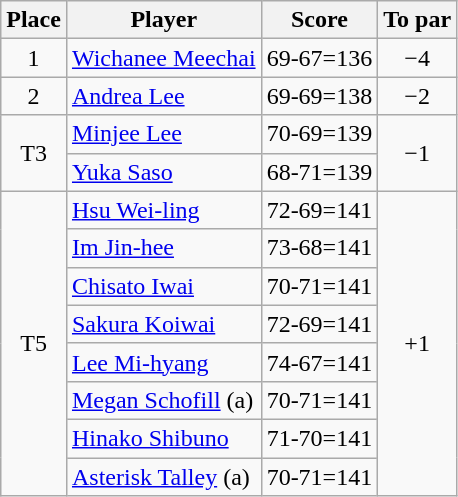<table class="wikitable">
<tr>
<th>Place</th>
<th>Player</th>
<th>Score</th>
<th>To par</th>
</tr>
<tr>
<td align=center>1</td>
<td> <a href='#'>Wichanee Meechai</a></td>
<td>69-67=136</td>
<td align=center>−4</td>
</tr>
<tr>
<td align=center>2</td>
<td> <a href='#'>Andrea Lee</a></td>
<td>69-69=138</td>
<td align=center>−2</td>
</tr>
<tr>
<td rowspan=2 align=center>T3</td>
<td> <a href='#'>Minjee Lee</a></td>
<td>70-69=139</td>
<td rowspan=2  align=center>−1</td>
</tr>
<tr>
<td> <a href='#'>Yuka Saso</a></td>
<td>68-71=139</td>
</tr>
<tr>
<td rowspan=8 align=center>T5</td>
<td> <a href='#'>Hsu Wei-ling</a></td>
<td>72-69=141</td>
<td rowspan=8  align=center>+1</td>
</tr>
<tr>
<td> <a href='#'>Im Jin-hee</a></td>
<td>73-68=141</td>
</tr>
<tr>
<td> <a href='#'>Chisato Iwai</a></td>
<td>70-71=141</td>
</tr>
<tr>
<td> <a href='#'>Sakura Koiwai</a></td>
<td>72-69=141</td>
</tr>
<tr>
<td> <a href='#'>Lee Mi-hyang</a></td>
<td>74-67=141</td>
</tr>
<tr>
<td> <a href='#'>Megan Schofill</a> (a)</td>
<td>70-71=141</td>
</tr>
<tr>
<td> <a href='#'>Hinako Shibuno</a></td>
<td>71-70=141</td>
</tr>
<tr>
<td> <a href='#'>Asterisk Talley</a> (a)</td>
<td>70-71=141</td>
</tr>
</table>
